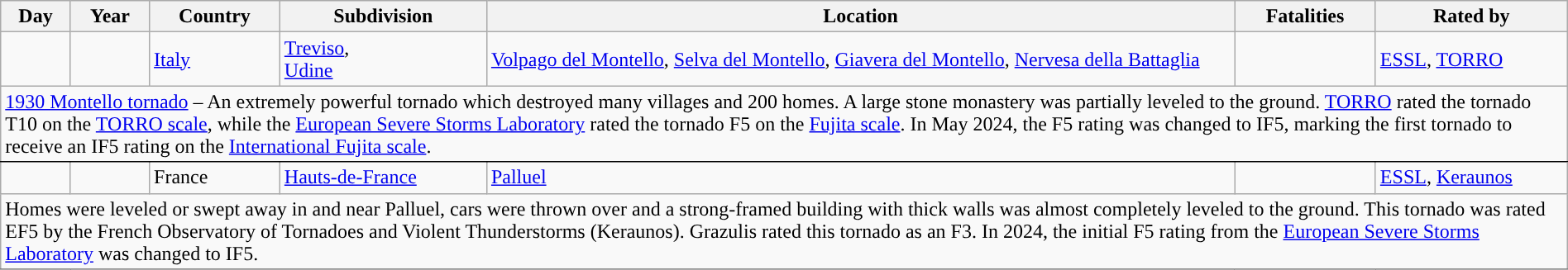<table class="wikitable sortable" style="width:100%;">
<tr>
<th scope="col" align="center" class="unsortable">Day</th>
<th scope="col" align="center" class="unsortable">Year</th>
<th scope="col" align="center">Country</th>
<th scope="col" align="center">Subdivision</th>
<th scope="col" align="center">Location</th>
<th scope="col" align="center">Fatalities</th>
<th scope="col" align="center">Rated by</th>
</tr>
<tr>
<td></td>
<td></td>
<td><a href='#'>Italy</a></td>
<td><a href='#'>Treviso</a>,<br><a href='#'>Udine</a></td>
<td><a href='#'>Volpago del Montello</a>, <a href='#'>Selva del Montello</a>, <a href='#'>Giavera del Montello</a>, <a href='#'>Nervesa della Battaglia</a></td>
<td></td>
<td><a href='#'>ESSL</a>, <a href='#'>TORRO</a></td>
</tr>
<tr class="expand-child">
<td colspan="7" style=" border-bottom: 1px solid black;"><a href='#'>1930 Montello tornado</a> – An extremely powerful tornado which destroyed many villages and 200 homes. A large stone monastery was partially leveled to the ground. <a href='#'>TORRO</a> rated the tornado T10 on the <a href='#'>TORRO scale</a>, while the <a href='#'>European Severe Storms Laboratory</a> rated the tornado F5 on the <a href='#'>Fujita scale</a>. In May 2024, the F5 rating was changed to IF5, marking the first tornado to receive an IF5 rating on the <a href='#'>International Fujita scale</a>.</td>
</tr>
<tr>
<td></td>
<td></td>
<td>France</td>
<td><a href='#'>Hauts-de-France</a></td>
<td><a href='#'>Palluel</a></td>
<td></td>
<td><a href='#'>ESSL</a>, <a href='#'>Keraunos</a></td>
</tr>
<tr class="expand-child">
<td colspan="7" style=" border-bottom: 1px solid black;">Homes were leveled or swept away in and near Palluel, cars were thrown over  and a strong-framed building with thick walls was almost completely leveled to the ground. This tornado was rated EF5 by the French Observatory of Tornadoes and Violent Thunderstorms (Keraunos). Grazulis rated this tornado as an F3. In 2024, the initial F5 rating from the <a href='#'>European Severe Storms Laboratory</a> was changed to IF5.</td>
</tr>
<tr>
</tr>
</table>
